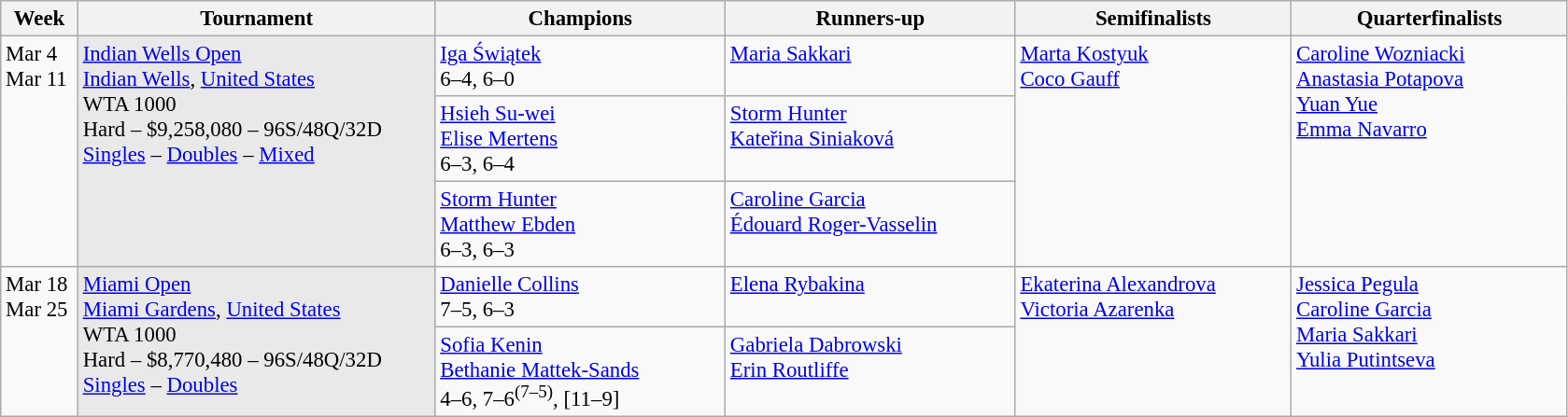<table class="wikitable" style=font-size:95%>
<tr>
<th style="width:48px;">Week</th>
<th style="width:248px;">Tournament</th>
<th style="width:200px;">Champions</th>
<th style="width:200px;">Runners-up</th>
<th style="width:190px;">Semifinalists</th>
<th style="width:190px;">Quarterfinalists</th>
</tr>
<tr style="vertical-align:top">
<td rowspan="3">Mar 4 <br> Mar 11</td>
<td style="background:#e9e9e9;" rowspan="3"><a href='#'>Indian Wells Open</a> <br> <a href='#'>Indian Wells</a>, <a href='#'>United States</a> <br> WTA 1000 <br> Hard – $9,258,080 – 96S/48Q/32D <br> <a href='#'>Singles</a> – <a href='#'>Doubles</a> – <a href='#'>Mixed</a></td>
<td> <a href='#'>Iga Świątek</a> <br> 6–4, 6–0</td>
<td> <a href='#'>Maria Sakkari</a></td>
<td rowspan="3"> <a href='#'>Marta Kostyuk</a> <br>  <a href='#'>Coco Gauff</a></td>
<td rowspan="3"> <a href='#'>Caroline Wozniacki</a> <br>  <a href='#'>Anastasia Potapova</a> <br>  <a href='#'>Yuan Yue</a> <br>  <a href='#'>Emma Navarro</a></td>
</tr>
<tr style="vertical-align:top">
<td> <a href='#'>Hsieh Su-wei</a> <br>  <a href='#'>Elise Mertens</a> <br> 6–3, 6–4</td>
<td> <a href='#'>Storm Hunter</a> <br>  <a href='#'>Kateřina Siniaková</a></td>
</tr>
<tr style="vertical-align:top">
<td> <a href='#'>Storm Hunter</a> <br>  <a href='#'>Matthew Ebden</a> <br> 6–3, 6–3</td>
<td> <a href='#'>Caroline Garcia</a> <br>  <a href='#'>Édouard Roger-Vasselin</a></td>
</tr>
<tr style="vertical-align:top">
<td rowspan="2">Mar 18 <br> Mar 25</td>
<td style="background:#e9e9e9;" rowspan="2"><a href='#'>Miami Open</a> <br> <a href='#'>Miami Gardens</a>, <a href='#'>United States</a> <br> WTA 1000 <br> Hard – $8,770,480 – 96S/48Q/32D <br> <a href='#'>Singles</a> – <a href='#'>Doubles</a></td>
<td> <a href='#'>Danielle Collins</a> <br> 7–5, 6–3</td>
<td> <a href='#'>Elena Rybakina</a></td>
<td rowspan="2"> <a href='#'>Ekaterina Alexandrova</a> <br>  <a href='#'>Victoria Azarenka</a></td>
<td rowspan="2"> <a href='#'>Jessica Pegula</a> <br>  <a href='#'>Caroline Garcia</a> <br>  <a href='#'>Maria Sakkari</a> <br>  <a href='#'>Yulia Putintseva</a></td>
</tr>
<tr style="vertical-align:top">
<td> <a href='#'>Sofia Kenin</a> <br>  <a href='#'>Bethanie Mattek-Sands</a> <br> 4–6, 7–6<sup>(7–5)</sup>, [11–9]</td>
<td> <a href='#'>Gabriela Dabrowski</a> <br>  <a href='#'>Erin Routliffe</a></td>
</tr>
</table>
